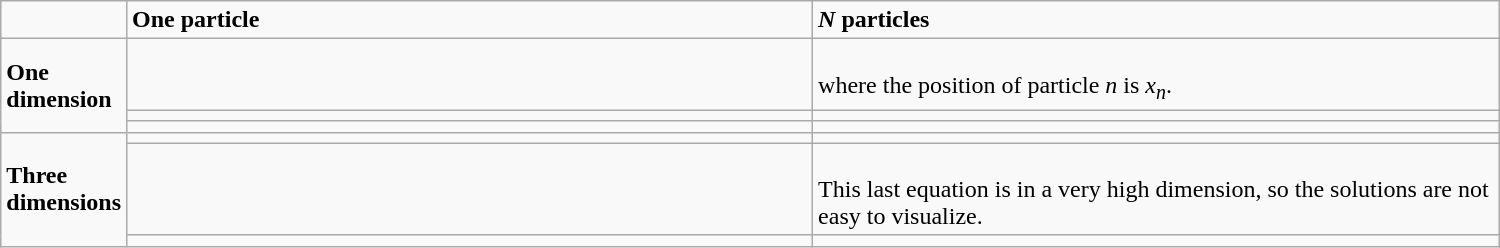<table class="wikitable">
<tr>
<td scope="col" style="width:10px;"></td>
<td scope="col" style="width:450px;"><strong>One particle</strong></td>
<td scope="col" style="width:450px;"><strong> <em>N</em> particles</strong></td>
</tr>
<tr>
<td rowspan="3"><strong>One dimension</strong></td>
<td></td>
<td><br>where the position of particle <em>n</em> is <em>x<sub>n</sub></em>.</td>
</tr>
<tr>
<td></td>
<td></td>
</tr>
<tr>
<td></td>
<td></td>
</tr>
<tr>
<td rowspan="3"><strong>Three dimensions</strong></td>
<td></td>
<td></td>
</tr>
<tr>
<td></td>
<td><br>This last equation is in a very high dimension, so the solutions are not easy to visualize.</td>
</tr>
<tr>
<td></td>
<td></td>
</tr>
</table>
